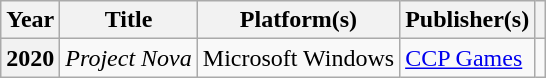<table class="wikitable sortable plainrowheaders">
<tr>
<th scope="col">Year</th>
<th scope="col">Title</th>
<th scope="col">Platform(s)</th>
<th scope="col">Publisher(s)</th>
<th scope="col"></th>
</tr>
<tr>
<th scope="row">2020</th>
<td><em>Project Nova</em></td>
<td>Microsoft Windows</td>
<td><a href='#'>CCP Games</a></td>
<td></td>
</tr>
</table>
